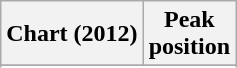<table class="wikitable sortable plainrowheaders" style="text-align:center;">
<tr>
<th scope="col">Chart (2012)</th>
<th scope="col">Peak<br>position</th>
</tr>
<tr>
</tr>
<tr>
</tr>
<tr>
</tr>
</table>
